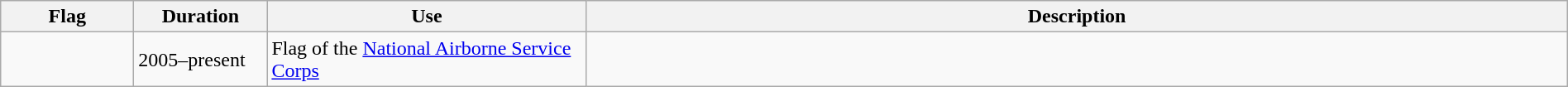<table class="wikitable" width="100%">
<tr>
<th style="width:100px;">Flag</th>
<th style="width:100px;">Duration</th>
<th style="width:250px;">Use</th>
<th style="min-width:250px">Description</th>
</tr>
<tr>
<td></td>
<td>2005–present</td>
<td>Flag of the <a href='#'>National Airborne Service Corps</a></td>
<td></td>
</tr>
</table>
